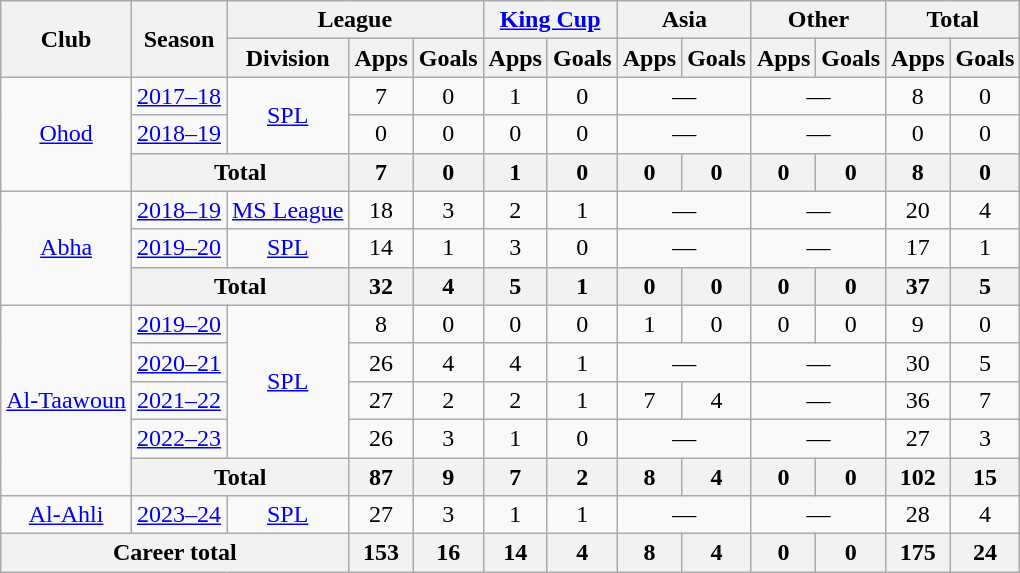<table class=wikitable style=text-align:center>
<tr>
<th rowspan="2">Club</th>
<th rowspan="2">Season</th>
<th colspan="3">League</th>
<th colspan="2"><a href='#'>King Cup</a></th>
<th colspan="2">Asia</th>
<th colspan="2">Other</th>
<th colspan="2">Total</th>
</tr>
<tr>
<th>Division</th>
<th>Apps</th>
<th>Goals</th>
<th>Apps</th>
<th>Goals</th>
<th>Apps</th>
<th>Goals</th>
<th>Apps</th>
<th>Goals</th>
<th>Apps</th>
<th>Goals</th>
</tr>
<tr>
<td rowspan="3"><a href='#'>Ohod</a></td>
<td><a href='#'>2017–18</a></td>
<td rowspan="2"><a href='#'>SPL</a></td>
<td>7</td>
<td>0</td>
<td>1</td>
<td>0</td>
<td colspan="2">—</td>
<td colspan="2">—</td>
<td>8</td>
<td>0</td>
</tr>
<tr>
<td><a href='#'>2018–19</a></td>
<td>0</td>
<td>0</td>
<td>0</td>
<td>0</td>
<td colspan="2">—</td>
<td colspan="2">—</td>
<td>0</td>
<td>0</td>
</tr>
<tr>
<th colspan="2">Total</th>
<th>7</th>
<th>0</th>
<th>1</th>
<th>0</th>
<th>0</th>
<th>0</th>
<th>0</th>
<th>0</th>
<th>8</th>
<th>0</th>
</tr>
<tr>
<td rowspan="3"><a href='#'>Abha</a></td>
<td><a href='#'>2018–19</a></td>
<td><a href='#'>MS League</a></td>
<td>18</td>
<td>3</td>
<td>2</td>
<td>1</td>
<td colspan="2">—</td>
<td colspan="2">—</td>
<td>20</td>
<td>4</td>
</tr>
<tr>
<td><a href='#'>2019–20</a></td>
<td><a href='#'>SPL</a></td>
<td>14</td>
<td>1</td>
<td>3</td>
<td>0</td>
<td colspan="2">—</td>
<td colspan="2">—</td>
<td>17</td>
<td>1</td>
</tr>
<tr>
<th colspan="2">Total</th>
<th>32</th>
<th>4</th>
<th>5</th>
<th>1</th>
<th>0</th>
<th>0</th>
<th>0</th>
<th>0</th>
<th>37</th>
<th>5</th>
</tr>
<tr>
<td rowspan="5"><a href='#'>Al-Taawoun</a></td>
<td><a href='#'>2019–20</a></td>
<td rowspan="4"><a href='#'>SPL</a></td>
<td>8</td>
<td>0</td>
<td>0</td>
<td>0</td>
<td>1</td>
<td>0</td>
<td>0</td>
<td>0</td>
<td>9</td>
<td>0</td>
</tr>
<tr>
<td><a href='#'>2020–21</a></td>
<td>26</td>
<td>4</td>
<td>4</td>
<td>1</td>
<td colspan="2">—</td>
<td colspan="2">—</td>
<td>30</td>
<td>5</td>
</tr>
<tr>
<td><a href='#'>2021–22</a></td>
<td>27</td>
<td>2</td>
<td>2</td>
<td>1</td>
<td>7</td>
<td>4</td>
<td colspan="2">—</td>
<td>36</td>
<td>7</td>
</tr>
<tr>
<td><a href='#'>2022–23</a></td>
<td>26</td>
<td>3</td>
<td>1</td>
<td>0</td>
<td colspan="2">—</td>
<td colspan="2">—</td>
<td>27</td>
<td>3</td>
</tr>
<tr>
<th colspan="2">Total</th>
<th>87</th>
<th>9</th>
<th>7</th>
<th>2</th>
<th>8</th>
<th>4</th>
<th>0</th>
<th>0</th>
<th>102</th>
<th>15</th>
</tr>
<tr>
<td><a href='#'>Al-Ahli</a></td>
<td><a href='#'>2023–24</a></td>
<td><a href='#'>SPL</a></td>
<td>27</td>
<td>3</td>
<td>1</td>
<td>1</td>
<td colspan="2">—</td>
<td colspan="2">—</td>
<td>28</td>
<td>4</td>
</tr>
<tr>
<th colspan="3">Career total</th>
<th>153</th>
<th>16</th>
<th>14</th>
<th>4</th>
<th>8</th>
<th>4</th>
<th>0</th>
<th>0</th>
<th>175</th>
<th>24</th>
</tr>
</table>
